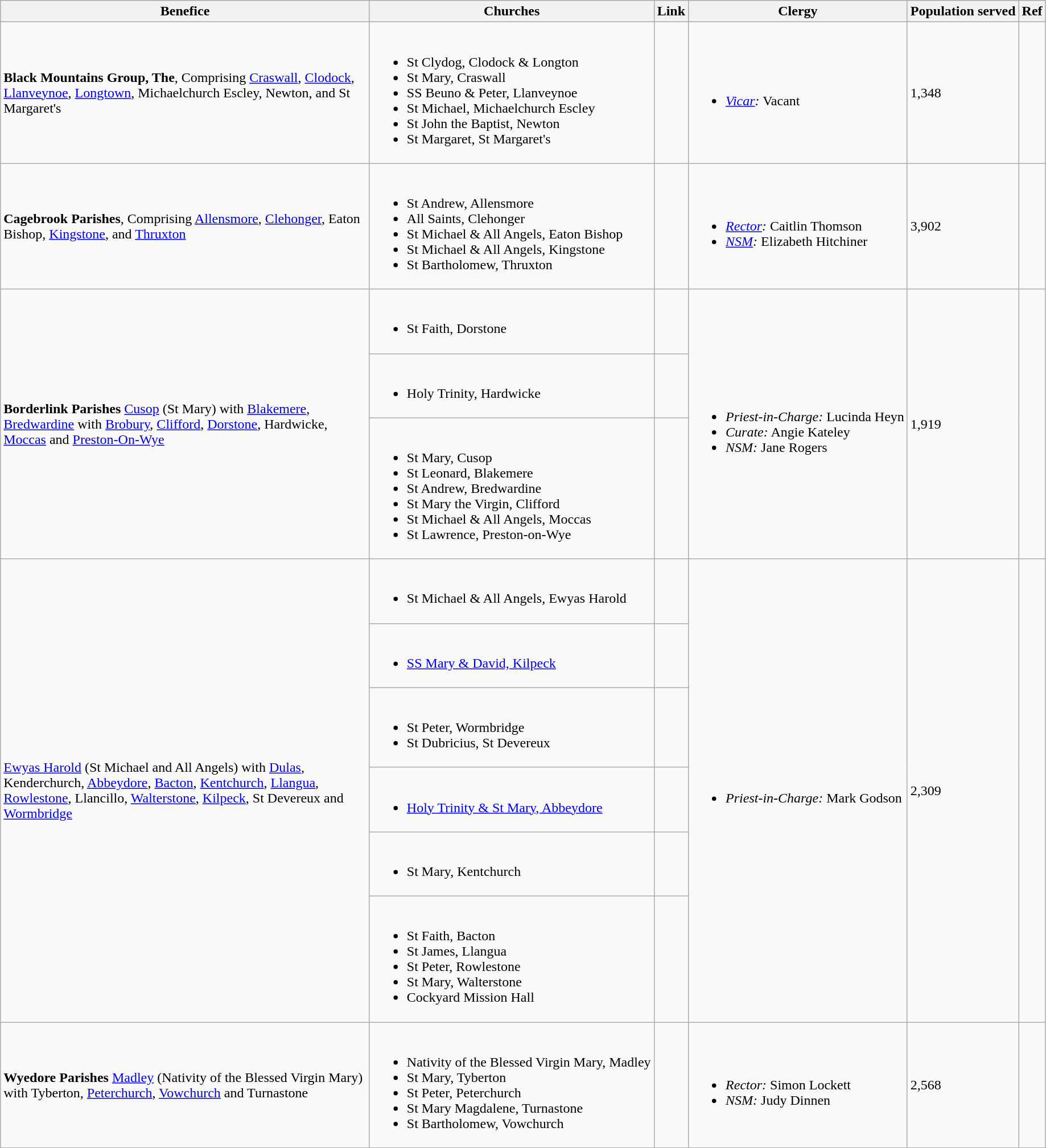<table class="wikitable">
<tr>
<th width="425">Benefice</th>
<th>Churches</th>
<th>Link</th>
<th>Clergy</th>
<th>Population served</th>
<th>Ref</th>
</tr>
<tr>
<td><strong>Black Mountains Group, The</strong>, Comprising <a href='#'>Craswall</a>, <a href='#'>Clodock</a>, <a href='#'>Llanveynoe</a>, <a href='#'>Longtown</a>, Michaelchurch Escley, Newton, and St Margaret's</td>
<td><br><ul><li>St Clydog, Clodock & Longton</li><li>St Mary, Craswall</li><li>SS Beuno & Peter, Llanveynoe</li><li>St Michael, Michaelchurch Escley</li><li>St John the Baptist, Newton</li><li>St Margaret, St Margaret's</li></ul></td>
<td></td>
<td><br><ul><li><em><a href='#'>Vicar</a>:</em> Vacant</li></ul></td>
<td>1,348</td>
<td></td>
</tr>
<tr>
<td><strong>Cagebrook Parishes</strong>, Comprising <a href='#'>Allensmore</a>, <a href='#'>Clehonger</a>, Eaton Bishop, <a href='#'>Kingstone</a>, and <a href='#'>Thruxton</a></td>
<td><br><ul><li>St Andrew, Allensmore</li><li>All Saints, Clehonger</li><li>St Michael & All Angels, Eaton Bishop</li><li>St Michael & All Angels, Kingstone</li><li>St Bartholomew, Thruxton</li></ul></td>
<td></td>
<td><br><ul><li><em><a href='#'>Rector</a>:</em> Caitlin Thomson</li><li><em><a href='#'>NSM</a>:</em> Elizabeth Hitchiner</li></ul></td>
<td>3,902</td>
<td></td>
</tr>
<tr>
<td rowspan="3"><strong>Borderlink Parishes</strong> <a href='#'>Cusop</a> (St Mary) with <a href='#'>Blakemere</a>, <a href='#'>Bredwardine</a> with <a href='#'>Brobury</a>, <a href='#'>Clifford</a>, <a href='#'>Dorstone</a>, Hardwicke, <a href='#'>Moccas</a> and <a href='#'>Preston-On-Wye</a></td>
<td><br><ul><li>St Faith, Dorstone</li></ul></td>
<td></td>
<td rowspan="3"><br><ul><li><em>Priest-in-Charge:</em> Lucinda Heyn</li><li><em>Curate:</em> Angie Kateley</li><li><em>NSM:</em> Jane Rogers</li></ul></td>
<td rowspan="3">1,919</td>
<td rowspan="3"></td>
</tr>
<tr>
<td><br><ul><li>Holy Trinity, Hardwicke</li></ul></td>
<td></td>
</tr>
<tr>
<td><br><ul><li>St Mary, Cusop</li><li>St Leonard, Blakemere</li><li>St Andrew, Bredwardine</li><li>St Mary the Virgin, Clifford</li><li>St Michael & All Angels, Moccas</li><li>St Lawrence, Preston-on-Wye</li></ul></td>
<td></td>
</tr>
<tr>
<td rowspan="6"><a href='#'>Ewyas Harold</a> (St Michael and All Angels) with <a href='#'>Dulas</a>, Kenderchurch, <a href='#'>Abbeydore</a>, <a href='#'>Bacton</a>, <a href='#'>Kentchurch</a>, <a href='#'>Llangua</a>, <a href='#'>Rowlestone</a>, Llancillo, <a href='#'>Walterstone</a>, <a href='#'>Kilpeck</a>, St Devereux and <a href='#'>Wormbridge</a></td>
<td><br><ul><li>St Michael & All Angels, Ewyas Harold</li></ul></td>
<td></td>
<td rowspan="6"><br><ul><li><em>Priest-in-Charge:</em> Mark Godson</li></ul></td>
<td rowspan="6">2,309</td>
<td rowspan="6"></td>
</tr>
<tr>
<td><br><ul><li><a href='#'>SS Mary & David, Kilpeck</a></li></ul></td>
<td></td>
</tr>
<tr>
<td><br><ul><li>St Peter, Wormbridge</li><li>St Dubricius, St Devereux</li></ul></td>
<td></td>
</tr>
<tr>
<td><br><ul><li><a href='#'>Holy Trinity & St Mary, Abbeydore</a></li></ul></td>
<td></td>
</tr>
<tr>
<td><br><ul><li>St Mary, Kentchurch</li></ul></td>
<td></td>
</tr>
<tr>
<td><br><ul><li>St Faith, Bacton</li><li>St James, Llangua</li><li>St Peter, Rowlestone</li><li>St Mary, Walterstone</li><li>Cockyard Mission Hall</li></ul></td>
<td></td>
</tr>
<tr>
<td><strong>Wyedore Parishes</strong> <a href='#'>Madley</a> (Nativity of the Blessed Virgin Mary) with Tyberton, <a href='#'>Peterchurch</a>, <a href='#'>Vowchurch</a> and Turnastone</td>
<td><br><ul><li>Nativity of the Blessed Virgin Mary, Madley</li><li>St Mary, Tyberton</li><li>St Peter, Peterchurch</li><li>St Mary Magdalene, Turnastone</li><li>St Bartholomew, Vowchurch</li></ul></td>
<td></td>
<td><br><ul><li><em>Rector:</em> Simon Lockett</li><li><em>NSM:</em> Judy Dinnen</li></ul></td>
<td>2,568</td>
<td></td>
</tr>
</table>
